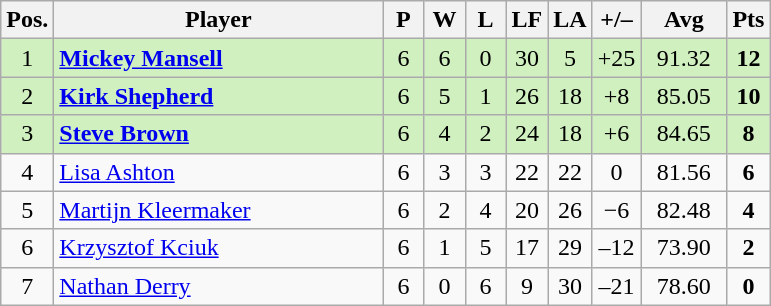<table class="wikitable" style="text-align:center; margin: 1em auto 1em auto, align:left">
<tr>
<th width=20>Pos.</th>
<th width=212>Player</th>
<th width=20>P</th>
<th width=20>W</th>
<th width=20>L</th>
<th width=20>LF</th>
<th width=20>LA</th>
<th width=25>+/–</th>
<th width=50>Avg</th>
<th width=20>Pts</th>
</tr>
<tr style="background:#D0F0C0;">
<td>1</td>
<td align=left> <strong><a href='#'>Mickey Mansell</a></strong></td>
<td>6</td>
<td>6</td>
<td>0</td>
<td>30</td>
<td>5</td>
<td>+25</td>
<td>91.32</td>
<td><strong>12</strong></td>
</tr>
<tr style="background:#D0F0C0;">
<td>2</td>
<td align=left> <strong><a href='#'>Kirk Shepherd</a></strong></td>
<td>6</td>
<td>5</td>
<td>1</td>
<td>26</td>
<td>18</td>
<td>+8</td>
<td>85.05</td>
<td><strong>10</strong></td>
</tr>
<tr style="background:#D0F0C0;">
<td>3</td>
<td align=left> <strong><a href='#'>Steve Brown</a></strong></td>
<td>6</td>
<td>4</td>
<td>2</td>
<td>24</td>
<td>18</td>
<td>+6</td>
<td>84.65</td>
<td><strong>8</strong></td>
</tr>
<tr style=>
<td>4</td>
<td align=left> <a href='#'>Lisa Ashton</a></td>
<td>6</td>
<td>3</td>
<td>3</td>
<td>22</td>
<td>22</td>
<td>0</td>
<td>81.56</td>
<td><strong>6</strong></td>
</tr>
<tr style=>
<td>5</td>
<td align=left> <a href='#'>Martijn Kleermaker</a></td>
<td>6</td>
<td>2</td>
<td>4</td>
<td>20</td>
<td>26</td>
<td>−6</td>
<td>82.48</td>
<td><strong>4</strong></td>
</tr>
<tr style=>
<td>6</td>
<td align=left> <a href='#'>Krzysztof Kciuk</a></td>
<td>6</td>
<td>1</td>
<td>5</td>
<td>17</td>
<td>29</td>
<td>–12</td>
<td>73.90</td>
<td><strong>2</strong></td>
</tr>
<tr style=>
<td>7</td>
<td align=left> <a href='#'>Nathan Derry</a></td>
<td>6</td>
<td>0</td>
<td>6</td>
<td>9</td>
<td>30</td>
<td>–21</td>
<td>78.60</td>
<td><strong>0</strong></td>
</tr>
</table>
